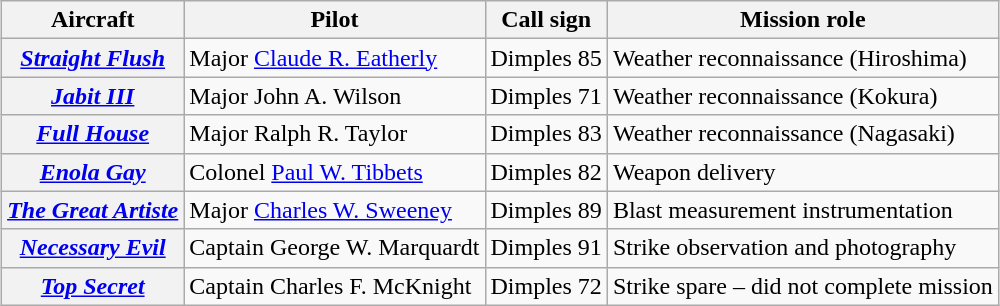<table style="margin:auto; float:none;" class="wikitable plainrowheaders">
<tr>
<th style="text-align:center" scope="col">Aircraft</th>
<th scope="col">Pilot</th>
<th scope="col">Call sign</th>
<th scope="col">Mission role</th>
</tr>
<tr>
<th scope="row"><em><a href='#'>Straight Flush</a></em></th>
<td>Major <a href='#'>Claude R. Eatherly</a></td>
<td>Dimples 85</td>
<td>Weather reconnaissance (Hiroshima)</td>
</tr>
<tr>
<th scope="row"><em><a href='#'>Jabit III</a></em></th>
<td>Major John A. Wilson</td>
<td>Dimples 71</td>
<td>Weather reconnaissance (Kokura)</td>
</tr>
<tr>
<th scope="row"><em><a href='#'>Full House</a></em></th>
<td>Major Ralph R. Taylor</td>
<td>Dimples 83</td>
<td>Weather reconnaissance (Nagasaki)</td>
</tr>
<tr>
<th scope="row"><em><a href='#'>Enola Gay</a> </em></th>
<td>Colonel <a href='#'>Paul W. Tibbets</a></td>
<td>Dimples 82</td>
<td>Weapon delivery</td>
</tr>
<tr>
<th scope="row"><em><a href='#'>The Great Artiste</a></em></th>
<td>Major <a href='#'>Charles W. Sweeney</a></td>
<td>Dimples 89</td>
<td>Blast measurement instrumentation</td>
</tr>
<tr>
<th scope="row"><em><a href='#'>Necessary Evil</a></em></th>
<td>Captain George W. Marquardt</td>
<td>Dimples 91</td>
<td>Strike observation and photography</td>
</tr>
<tr>
<th scope="row"><em><a href='#'>Top Secret</a></em></th>
<td>Captain Charles F. McKnight</td>
<td>Dimples 72</td>
<td>Strike spare – did not complete mission</td>
</tr>
</table>
